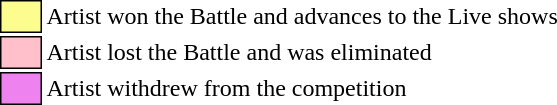<table class="toccolours" style="font-size: 100%; white-space: nowrap;">
<tr>
<td style="background-color:#fdfc8f; border: 1px solid black;">      </td>
<td style="padding-right: 8px">Artist won the Battle and advances to the Live shows</td>
</tr>
<tr>
<td style="background-color:pink; border: 1px solid black">      </td>
<td>Artist lost the Battle and was eliminated</td>
</tr>
<tr>
<td style="background-color:violet; border: 1px solid black">      </td>
<td>Artist withdrew from the competition</td>
</tr>
</table>
